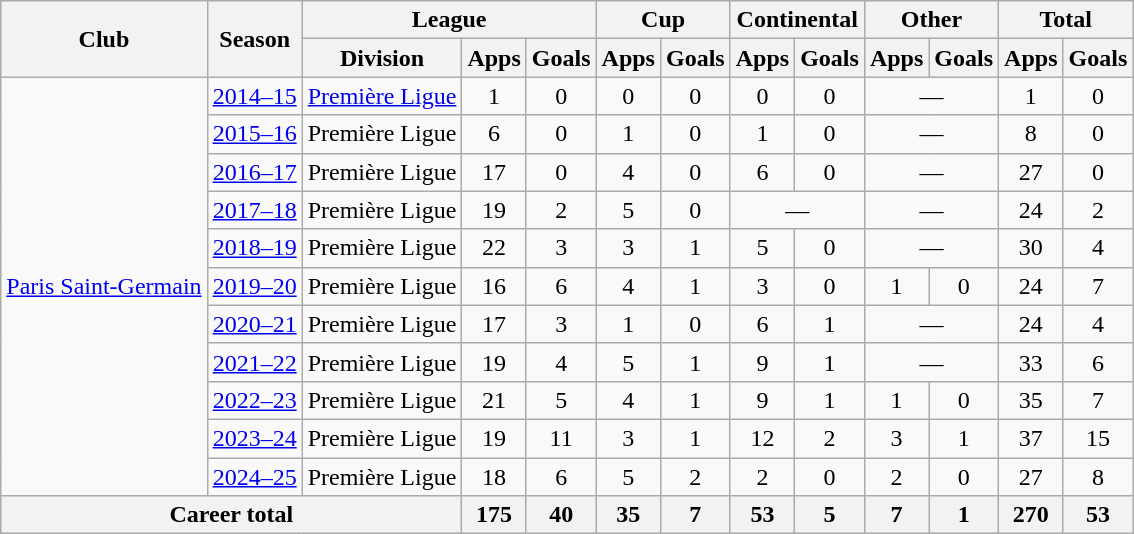<table class="wikitable" style="text-align: center;">
<tr>
<th rowspan="2">Club</th>
<th rowspan="2">Season</th>
<th colspan="3">League</th>
<th colspan="2">Cup</th>
<th colspan="2">Continental</th>
<th colspan="2">Other</th>
<th colspan="2">Total</th>
</tr>
<tr>
<th>Division</th>
<th>Apps</th>
<th>Goals</th>
<th>Apps</th>
<th>Goals</th>
<th>Apps</th>
<th>Goals</th>
<th>Apps</th>
<th>Goals</th>
<th>Apps</th>
<th>Goals</th>
</tr>
<tr>
<td rowspan="11"><a href='#'>Paris Saint-Germain</a></td>
<td><a href='#'>2014–15</a></td>
<td><a href='#'>Première Ligue</a></td>
<td>1</td>
<td>0</td>
<td>0</td>
<td>0</td>
<td>0</td>
<td>0</td>
<td colspan="2">—</td>
<td>1</td>
<td>0</td>
</tr>
<tr>
<td><a href='#'>2015–16</a></td>
<td>Première Ligue</td>
<td>6</td>
<td>0</td>
<td>1</td>
<td>0</td>
<td>1</td>
<td>0</td>
<td colspan="2">—</td>
<td>8</td>
<td>0</td>
</tr>
<tr>
<td><a href='#'>2016–17</a></td>
<td>Première Ligue</td>
<td>17</td>
<td>0</td>
<td>4</td>
<td>0</td>
<td>6</td>
<td>0</td>
<td colspan="2">—</td>
<td>27</td>
<td>0</td>
</tr>
<tr>
<td><a href='#'>2017–18</a></td>
<td>Première Ligue</td>
<td>19</td>
<td>2</td>
<td>5</td>
<td>0</td>
<td colspan="2">—</td>
<td colspan="2">—</td>
<td>24</td>
<td>2</td>
</tr>
<tr>
<td><a href='#'>2018–19</a></td>
<td>Première Ligue</td>
<td>22</td>
<td>3</td>
<td>3</td>
<td>1</td>
<td>5</td>
<td>0</td>
<td colspan="2">—</td>
<td>30</td>
<td>4</td>
</tr>
<tr>
<td><a href='#'>2019–20</a></td>
<td>Première Ligue</td>
<td>16</td>
<td>6</td>
<td>4</td>
<td>1</td>
<td>3</td>
<td>0</td>
<td>1</td>
<td>0</td>
<td>24</td>
<td>7</td>
</tr>
<tr>
<td><a href='#'>2020–21</a></td>
<td>Première Ligue</td>
<td>17</td>
<td>3</td>
<td>1</td>
<td>0</td>
<td>6</td>
<td>1</td>
<td colspan="2">—</td>
<td>24</td>
<td>4</td>
</tr>
<tr>
<td><a href='#'>2021–22</a></td>
<td>Première Ligue</td>
<td>19</td>
<td>4</td>
<td>5</td>
<td>1</td>
<td>9</td>
<td>1</td>
<td colspan="2">—</td>
<td>33</td>
<td>6</td>
</tr>
<tr>
<td><a href='#'>2022–23</a></td>
<td>Première Ligue</td>
<td>21</td>
<td>5</td>
<td>4</td>
<td>1</td>
<td>9</td>
<td>1</td>
<td>1</td>
<td>0</td>
<td>35</td>
<td>7</td>
</tr>
<tr>
<td><a href='#'>2023–24</a></td>
<td>Première Ligue</td>
<td>19</td>
<td>11</td>
<td>3</td>
<td>1</td>
<td>12</td>
<td>2</td>
<td>3</td>
<td>1</td>
<td>37</td>
<td>15</td>
</tr>
<tr>
<td><a href='#'>2024–25</a></td>
<td>Première Ligue</td>
<td>18</td>
<td>6</td>
<td>5</td>
<td>2</td>
<td>2</td>
<td>0</td>
<td>2</td>
<td>0</td>
<td>27</td>
<td>8</td>
</tr>
<tr>
<th colspan=3>Career total</th>
<th>175</th>
<th>40</th>
<th>35</th>
<th>7</th>
<th>53</th>
<th>5</th>
<th>7</th>
<th>1</th>
<th>270</th>
<th>53</th>
</tr>
</table>
